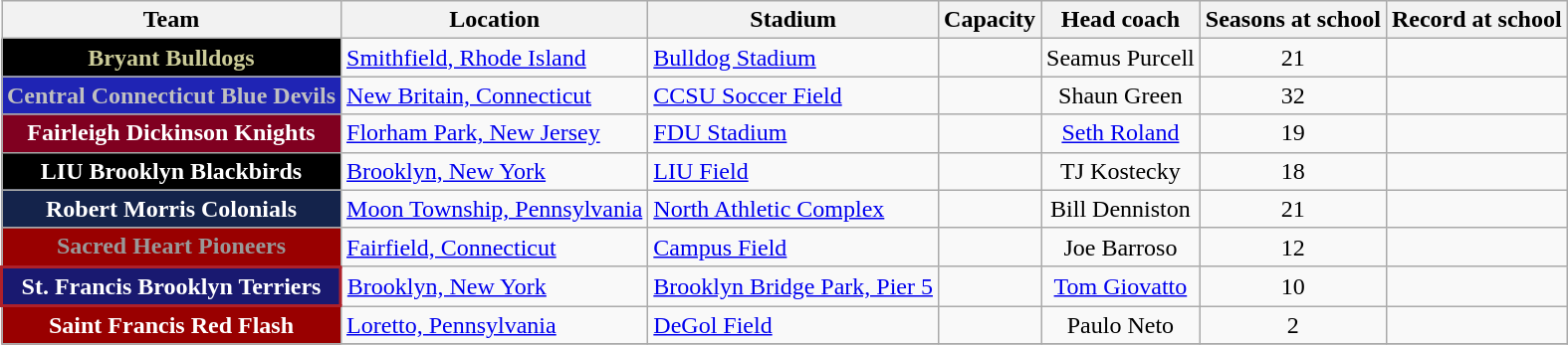<table class="wikitable sortable" style="text-align: left;">
<tr>
<th>Team</th>
<th>Location</th>
<th>Stadium</th>
<th>Capacity</th>
<th>Head coach</th>
<th>Seasons at school</th>
<th>Record at school</th>
</tr>
<tr>
<th style="background:#000000; color:#CCCC99;">Bryant Bulldogs</th>
<td><a href='#'>Smithfield, Rhode Island</a></td>
<td><a href='#'>Bulldog Stadium</a></td>
<td align="center"></td>
<td align="center">Seamus Purcell</td>
<td align="center">21</td>
<td align="center"></td>
</tr>
<tr>
<th style="background:#1F24B4; color:#C0C0C0;">Central Connecticut Blue Devils</th>
<td><a href='#'>New Britain, Connecticut</a></td>
<td><a href='#'>CCSU Soccer Field</a></td>
<td align="center"></td>
<td align="center">Shaun Green</td>
<td align="center">32</td>
<td align="center"></td>
</tr>
<tr>
<th style="background:#800020; color:#FFFFFF;">Fairleigh Dickinson Knights</th>
<td><a href='#'>Florham Park, New Jersey</a></td>
<td><a href='#'>FDU Stadium</a></td>
<td align="center"></td>
<td align="center"><a href='#'>Seth Roland</a></td>
<td align="center">19</td>
<td align="center"></td>
</tr>
<tr>
<th style="background:#000000; color:#FFFFFF;">LIU Brooklyn Blackbirds</th>
<td><a href='#'>Brooklyn, New York</a></td>
<td><a href='#'>LIU Field</a></td>
<td align="center"></td>
<td align="center">TJ Kostecky</td>
<td align="center">18</td>
<td align="center"></td>
</tr>
<tr>
<th style="background:#14234B; color:#FFFFFF;">Robert Morris Colonials</th>
<td><a href='#'>Moon Township, Pennsylvania</a></td>
<td><a href='#'>North Athletic Complex</a></td>
<td align="center"></td>
<td align="center">Bill Denniston</td>
<td align="center">21</td>
<td align="center"></td>
</tr>
<tr>
<th style="background:#990000; color:#999999;">Sacred Heart Pioneers</th>
<td><a href='#'>Fairfield, Connecticut</a></td>
<td><a href='#'>Campus Field</a></td>
<td align="center"></td>
<td align="center">Joe Barroso</td>
<td align="center">12</td>
<td align="center"></td>
</tr>
<tr>
<th style="background:#191970; border: 2px solid #AE2029;;color:#FFFFFF;">St. Francis Brooklyn Terriers</th>
<td><a href='#'>Brooklyn, New York</a></td>
<td><a href='#'> Brooklyn Bridge Park, Pier 5</a></td>
<td align="center"></td>
<td align="center"><a href='#'>Tom Giovatto</a></td>
<td align="center">10</td>
<td align="center"></td>
</tr>
<tr>
<th style="background:#990000; color:#FFFFFF;">Saint Francis Red Flash</th>
<td><a href='#'>Loretto, Pennsylvania</a></td>
<td><a href='#'>DeGol Field</a></td>
<td align="center"></td>
<td align="center">Paulo Neto</td>
<td align="center">2</td>
<td align="center"></td>
</tr>
<tr>
</tr>
</table>
